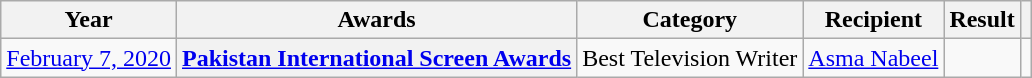<table class="wikitable sortable plainrowheaders">
<tr style="text-align:center;">
<th scope="col">Year</th>
<th scope="col">Awards</th>
<th scope="col">Category</th>
<th scope="col">Recipient</th>
<th scope="col">Result</th>
<th></th>
</tr>
<tr>
<td><a href='#'>February 7, 2020</a></td>
<th scope="row"><a href='#'>Pakistan International Screen Awards</a></th>
<td>Best Television Writer</td>
<td><a href='#'>Asma Nabeel</a></td>
<td></td>
<td></td>
</tr>
</table>
